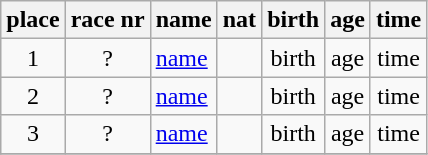<table class="wikitable" border="1" style="text-align:center">
<tr>
<th>place</th>
<th>race nr</th>
<th>name</th>
<th>nat</th>
<th>birth</th>
<th>age</th>
<th>time</th>
</tr>
<tr>
<td>1</td>
<td>?</td>
<td align=left><a href='#'>name</a></td>
<td align=left></td>
<td>birth</td>
<td>age</td>
<td>time</td>
</tr>
<tr>
<td>2</td>
<td>?</td>
<td align=left><a href='#'>name</a></td>
<td align=left></td>
<td>birth</td>
<td>age</td>
<td>time</td>
</tr>
<tr>
<td>3</td>
<td>?</td>
<td align=left><a href='#'>name</a></td>
<td align=left></td>
<td>birth</td>
<td>age</td>
<td>time</td>
</tr>
<tr>
</tr>
</table>
